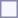<table style="border:1px solid #8888aa; background-color:#f7f8ff; padding:5px; font-size:95%; margin: 0px 12px 12px 0px;">
</table>
